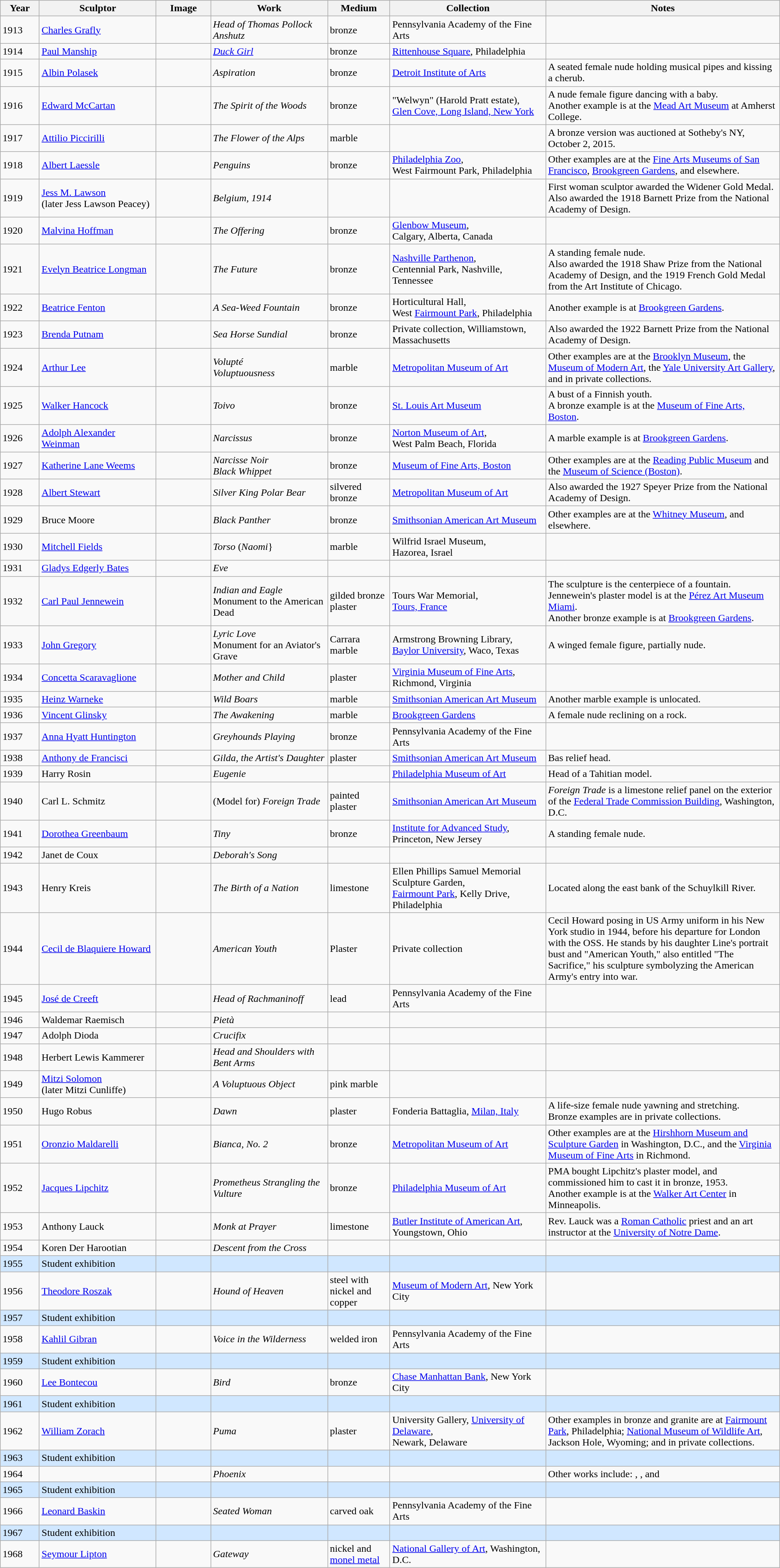<table class="wikitable sortable">
<tr>
<th width="05%">Year</th>
<th width="15%">Sculptor</th>
<th width="07%">Image</th>
<th width="15%">Work</th>
<th width="08%">Medium</th>
<th width="20%">Collection</th>
<th width="30%">Notes</th>
</tr>
<tr>
<td>1913</td>
<td><a href='#'>Charles Grafly</a></td>
<td></td>
<td><em>Head of Thomas Pollock Anshutz</em></td>
<td>bronze</td>
<td>Pennsylvania Academy of the Fine Arts</td>
<td></td>
</tr>
<tr>
<td>1914</td>
<td><a href='#'>Paul Manship</a></td>
<td></td>
<td><em><a href='#'>Duck Girl</a></em></td>
<td>bronze</td>
<td><a href='#'>Rittenhouse Square</a>, Philadelphia</td>
<td></td>
</tr>
<tr>
<td>1915</td>
<td><a href='#'>Albin Polasek</a></td>
<td></td>
<td><em>Aspiration</em></td>
<td>bronze</td>
<td><a href='#'>Detroit Institute of Arts</a></td>
<td>A seated female nude holding musical pipes and kissing a cherub.</td>
</tr>
<tr>
<td>1916</td>
<td><a href='#'>Edward McCartan</a></td>
<td></td>
<td><em>The Spirit of the Woods</em></td>
<td>bronze</td>
<td>"Welwyn" (Harold Pratt estate),<br><a href='#'>Glen Cove, Long Island, New York</a></td>
<td>A nude female figure dancing with a baby.<br>Another example is at the <a href='#'>Mead Art Museum</a> at Amherst College.</td>
</tr>
<tr>
<td>1917</td>
<td><a href='#'>Attilio Piccirilli</a></td>
<td></td>
<td><em>The Flower of the Alps</em></td>
<td>marble</td>
<td></td>
<td>A bronze version was auctioned at Sotheby's NY, October 2, 2015.</td>
</tr>
<tr>
<td>1918</td>
<td><a href='#'>Albert Laessle</a></td>
<td></td>
<td><em>Penguins</em></td>
<td>bronze</td>
<td><a href='#'>Philadelphia Zoo</a>,<br>West Fairmount Park, Philadelphia</td>
<td>Other examples are at the <a href='#'>Fine Arts Museums of San Francisco</a>, <a href='#'>Brookgreen Gardens</a>, and elsewhere.</td>
</tr>
<tr>
<td>1919</td>
<td><a href='#'>Jess M. Lawson</a><br>(later Jess Lawson Peacey)</td>
<td></td>
<td><em>Belgium, 1914</em></td>
<td></td>
<td></td>
<td>First woman sculptor awarded the Widener Gold Medal.<br>Also awarded the 1918 Barnett Prize from the National Academy of Design.</td>
</tr>
<tr>
<td>1920</td>
<td><a href='#'>Malvina Hoffman</a></td>
<td></td>
<td><em>The Offering</em></td>
<td>bronze</td>
<td><a href='#'>Glenbow Museum</a>,<br>Calgary, Alberta, Canada</td>
<td></td>
</tr>
<tr>
<td>1921</td>
<td><a href='#'>Evelyn Beatrice Longman</a></td>
<td></td>
<td><em>The Future</em></td>
<td>bronze</td>
<td><a href='#'>Nashville Parthenon</a>,<br>Centennial Park, Nashville, Tennessee</td>
<td>A standing female nude.<br>Also awarded the 1918 Shaw Prize from the National Academy of Design, and the 1919 French Gold Medal from the Art Institute of Chicago.</td>
</tr>
<tr>
<td>1922</td>
<td><a href='#'>Beatrice Fenton</a></td>
<td></td>
<td><em>A Sea-Weed Fountain</em></td>
<td>bronze</td>
<td>Horticultural Hall,<br>West <a href='#'>Fairmount Park</a>, Philadelphia</td>
<td>Another example is at <a href='#'>Brookgreen Gardens</a>.</td>
</tr>
<tr>
<td>1923</td>
<td><a href='#'>Brenda Putnam</a></td>
<td></td>
<td><em>Sea Horse Sundial</em></td>
<td>bronze</td>
<td>Private collection, Williamstown, Massachusetts</td>
<td>Also awarded the 1922 Barnett Prize from the National Academy of Design.</td>
</tr>
<tr>
<td>1924</td>
<td><a href='#'>Arthur Lee</a></td>
<td></td>
<td><em>Volupté</em><br><em>Voluptuousness</em></td>
<td>marble</td>
<td><a href='#'>Metropolitan Museum of Art</a></td>
<td>Other examples are at the <a href='#'>Brooklyn Museum</a>, the <a href='#'>Museum of Modern Art</a>, the <a href='#'>Yale University Art Gallery</a>, and in private collections.</td>
</tr>
<tr>
<td>1925</td>
<td><a href='#'>Walker Hancock</a></td>
<td></td>
<td><em>Toivo</em></td>
<td>bronze</td>
<td><a href='#'>St. Louis Art Museum</a></td>
<td>A bust of a Finnish youth.<br>A bronze example is at the <a href='#'>Museum of Fine Arts, Boston</a>.</td>
</tr>
<tr>
<td>1926</td>
<td><a href='#'>Adolph Alexander Weinman</a></td>
<td></td>
<td><em>Narcissus</em></td>
<td>bronze</td>
<td><a href='#'>Norton Museum of Art</a>,<br>West Palm Beach, Florida</td>
<td>A marble example is at <a href='#'>Brookgreen Gardens</a>.</td>
</tr>
<tr>
<td>1927</td>
<td><a href='#'>Katherine Lane Weems</a></td>
<td></td>
<td><em>Narcisse Noir</em><br><em>Black Whippet</em></td>
<td>bronze</td>
<td><a href='#'>Museum of Fine Arts, Boston</a></td>
<td>Other examples are at the <a href='#'>Reading Public Museum</a> and the <a href='#'>Museum of Science (Boston)</a>.</td>
</tr>
<tr>
<td>1928</td>
<td><a href='#'>Albert Stewart</a></td>
<td></td>
<td><em>Silver King Polar Bear</em></td>
<td>silvered bronze</td>
<td><a href='#'>Metropolitan Museum of Art</a></td>
<td>Also awarded the 1927 Speyer Prize from the National Academy of Design.</td>
</tr>
<tr>
<td>1929</td>
<td>Bruce Moore</td>
<td></td>
<td><em>Black Panther</em></td>
<td>bronze</td>
<td><a href='#'>Smithsonian American Art Museum</a></td>
<td>Other examples are at the <a href='#'>Whitney Museum</a>, and elsewhere.</td>
</tr>
<tr>
<td>1930</td>
<td><a href='#'>Mitchell Fields</a></td>
<td></td>
<td><em>Torso</em> (<em>Naomi</em>}</td>
<td>marble</td>
<td>Wilfrid Israel Museum,<br>Hazorea, Israel</td>
<td></td>
</tr>
<tr>
<td>1931</td>
<td><a href='#'>Gladys Edgerly Bates</a></td>
<td></td>
<td><em>Eve</em></td>
<td></td>
<td></td>
<td></td>
</tr>
<tr>
<td>1932</td>
<td><a href='#'>Carl Paul Jennewein</a></td>
<td></td>
<td><em>Indian and Eagle</em><br>Monument to the American Dead</td>
<td>gilded bronze<br>plaster</td>
<td>Tours War Memorial,<br><a href='#'>Tours, France</a></td>
<td>The sculpture is the centerpiece of a fountain.<br>Jennewein's plaster model is at the <a href='#'>Pérez Art Museum Miami</a>.<br>Another bronze example is at <a href='#'>Brookgreen Gardens</a>.</td>
</tr>
<tr>
<td>1933</td>
<td><a href='#'>John Gregory</a></td>
<td></td>
<td><em>Lyric Love</em><br>Monument for an Aviator's Grave</td>
<td>Carrara marble</td>
<td>Armstrong Browning Library,<br><a href='#'>Baylor University</a>, Waco, Texas</td>
<td>A winged female figure, partially nude.</td>
</tr>
<tr>
<td>1934</td>
<td><a href='#'>Concetta Scaravaglione</a></td>
<td></td>
<td><em>Mother and Child</em></td>
<td>plaster</td>
<td><a href='#'>Virginia Museum of Fine Arts</a>,<br>Richmond, Virginia</td>
<td></td>
</tr>
<tr>
<td>1935</td>
<td><a href='#'>Heinz Warneke</a></td>
<td></td>
<td><em>Wild Boars</em></td>
<td>marble</td>
<td><a href='#'>Smithsonian American Art Museum</a></td>
<td>Another marble example is unlocated.</td>
</tr>
<tr>
<td>1936</td>
<td><a href='#'>Vincent Glinsky</a></td>
<td></td>
<td><em>The Awakening</em></td>
<td>marble</td>
<td><a href='#'>Brookgreen Gardens</a></td>
<td>A female nude reclining on a rock.</td>
</tr>
<tr>
<td>1937</td>
<td><a href='#'>Anna Hyatt Huntington</a></td>
<td></td>
<td><em>Greyhounds Playing</em></td>
<td>bronze</td>
<td>Pennsylvania Academy of the Fine Arts</td>
<td></td>
</tr>
<tr>
<td>1938</td>
<td><a href='#'>Anthony de Francisci</a></td>
<td></td>
<td><em>Gilda, the Artist's Daughter</em></td>
<td>plaster</td>
<td><a href='#'>Smithsonian American Art Museum</a></td>
<td>Bas relief head.</td>
</tr>
<tr>
<td>1939</td>
<td>Harry Rosin</td>
<td></td>
<td><em>Eugenie</em></td>
<td></td>
<td><a href='#'>Philadelphia Museum of Art</a></td>
<td>Head of a Tahitian model.</td>
</tr>
<tr>
<td>1940</td>
<td>Carl L. Schmitz</td>
<td></td>
<td>(Model for) <em>Foreign Trade</em></td>
<td>painted plaster</td>
<td><a href='#'>Smithsonian American Art Museum</a></td>
<td><em>Foreign Trade</em> is a limestone relief panel on the exterior of the <a href='#'>Federal Trade Commission Building</a>, Washington, D.C.</td>
</tr>
<tr>
<td>1941</td>
<td><a href='#'>Dorothea Greenbaum</a></td>
<td></td>
<td><em>Tiny</em></td>
<td>bronze</td>
<td><a href='#'>Institute for Advanced Study</a>,<br>Princeton, New Jersey</td>
<td>A standing female nude.</td>
</tr>
<tr>
<td>1942</td>
<td>Janet de Coux</td>
<td></td>
<td><em>Deborah's Song</em></td>
<td></td>
<td></td>
<td></td>
</tr>
<tr>
<td>1943</td>
<td>Henry Kreis</td>
<td></td>
<td><em>The Birth of a Nation</em></td>
<td>limestone</td>
<td>Ellen Phillips Samuel Memorial Sculpture Garden,<br><a href='#'>Fairmount Park</a>, Kelly Drive, Philadelphia</td>
<td>Located along the east bank of the Schuylkill River.</td>
</tr>
<tr>
<td>1944</td>
<td><a href='#'>Cecil de Blaquiere Howard</a></td>
<td></td>
<td><em>American Youth</em></td>
<td>Plaster</td>
<td>Private collection</td>
<td>Cecil Howard posing in US Army uniform in his New York studio in 1944, before his departure for London with the OSS. He stands by his daughter Line's portrait bust and "American Youth," also entitled "The Sacrifice," his sculpture symbolyzing the American Army's entry into war.</td>
</tr>
<tr>
<td>1945</td>
<td><a href='#'>José de Creeft</a></td>
<td></td>
<td><em>Head of Rachmaninoff</em></td>
<td>lead</td>
<td>Pennsylvania Academy of the Fine Arts</td>
<td></td>
</tr>
<tr>
<td>1946</td>
<td>Waldemar Raemisch</td>
<td></td>
<td><em>Pietà</em></td>
<td></td>
<td></td>
<td></td>
</tr>
<tr>
<td>1947</td>
<td>Adolph Dioda</td>
<td></td>
<td><em>Crucifix</em></td>
<td></td>
<td></td>
<td></td>
</tr>
<tr>
<td>1948</td>
<td>Herbert Lewis Kammerer</td>
<td></td>
<td><em>Head and Shoulders with Bent Arms</em></td>
<td></td>
<td></td>
<td></td>
</tr>
<tr>
<td>1949</td>
<td><a href='#'>Mitzi Solomon</a><br>(later Mitzi Cunliffe)</td>
<td></td>
<td><em>A Voluptuous Object</em></td>
<td>pink marble</td>
<td></td>
<td></td>
</tr>
<tr>
<td>1950</td>
<td>Hugo Robus</td>
<td></td>
<td><em>Dawn</em></td>
<td>plaster</td>
<td>Fonderia Battaglia, <a href='#'>Milan, Italy</a></td>
<td>A life-size female nude yawning and stretching.<br>Bronze examples are in private collections.</td>
</tr>
<tr>
<td>1951</td>
<td><a href='#'>Oronzio Maldarelli</a></td>
<td></td>
<td><em>Bianca, No. 2</em></td>
<td>bronze</td>
<td><a href='#'>Metropolitan Museum of Art</a></td>
<td>Other examples are at the <a href='#'>Hirshhorn Museum and Sculpture Garden</a> in Washington, D.C., and the <a href='#'>Virginia Museum of Fine Arts</a> in Richmond.</td>
</tr>
<tr>
<td>1952</td>
<td><a href='#'>Jacques Lipchitz</a></td>
<td></td>
<td><em>Prometheus Strangling the Vulture</em></td>
<td>bronze</td>
<td><a href='#'>Philadelphia Museum of Art</a></td>
<td>PMA bought Lipchitz's plaster model, and commissioned him to cast it in bronze, 1953.<br>Another example is at the <a href='#'>Walker Art Center</a> in Minneapolis.</td>
</tr>
<tr>
<td>1953</td>
<td>Anthony Lauck</td>
<td></td>
<td><em>Monk at Prayer</em></td>
<td>limestone</td>
<td><a href='#'>Butler Institute of American Art</a>,<br>Youngstown, Ohio</td>
<td>Rev. Lauck was a <a href='#'>Roman Catholic</a> priest and an art instructor at the <a href='#'>University of Notre Dame</a>.</td>
</tr>
<tr>
<td>1954</td>
<td>Koren Der Harootian</td>
<td></td>
<td><em>Descent from the Cross</em></td>
<td></td>
<td></td>
<td></td>
</tr>
<tr style="background-color:#D0E7FF">
<td>1955</td>
<td>Student exhibition</td>
<td></td>
<td></td>
<td></td>
<td></td>
<td></td>
</tr>
<tr>
<td>1956</td>
<td><a href='#'>Theodore Roszak</a></td>
<td></td>
<td><em>Hound of Heaven</em></td>
<td>steel with nickel and copper</td>
<td><a href='#'>Museum of Modern Art</a>, New York City</td>
<td></td>
</tr>
<tr style="background-color:#D0E7FF">
<td>1957</td>
<td>Student exhibition</td>
<td></td>
<td></td>
<td></td>
<td></td>
<td></td>
</tr>
<tr>
<td>1958</td>
<td><a href='#'>Kahlil Gibran</a></td>
<td></td>
<td><em>Voice in the Wilderness</em></td>
<td>welded iron</td>
<td>Pennsylvania Academy of the Fine Arts</td>
<td></td>
</tr>
<tr style="background-color:#D0E7FF">
<td>1959</td>
<td>Student exhibition</td>
<td></td>
<td></td>
<td></td>
<td></td>
<td></td>
</tr>
<tr>
<td>1960</td>
<td><a href='#'>Lee Bontecou</a></td>
<td></td>
<td><em>Bird</em></td>
<td>bronze</td>
<td><a href='#'>Chase Manhattan Bank</a>, New York City</td>
<td></td>
</tr>
<tr style="background-color:#D0E7FF">
<td>1961</td>
<td>Student exhibition</td>
<td></td>
<td></td>
<td></td>
<td></td>
<td></td>
</tr>
<tr>
<td>1962</td>
<td><a href='#'>William Zorach</a></td>
<td></td>
<td><em>Puma</em></td>
<td>plaster</td>
<td>University Gallery, <a href='#'>University of Delaware</a>,<br>Newark, Delaware</td>
<td>Other examples in bronze and granite are at <a href='#'>Fairmount Park</a>, Philadelphia; <a href='#'>National Museum of Wildlife Art</a>, Jackson Hole, Wyoming; and in private collections.</td>
</tr>
<tr style="background-color:#D0E7FF">
<td>1963</td>
<td>Student exhibition</td>
<td></td>
<td></td>
<td></td>
<td></td>
<td></td>
</tr>
<tr>
<td>1964</td>
<td></td>
<td></td>
<td><em>Phoenix</em></td>
<td></td>
<td></td>
<td>Other works include: , , and </td>
</tr>
<tr style="background-color:#D0E7FF">
<td>1965</td>
<td>Student exhibition</td>
<td></td>
<td></td>
<td></td>
<td></td>
<td></td>
</tr>
<tr>
<td>1966</td>
<td><a href='#'>Leonard Baskin</a></td>
<td></td>
<td><em>Seated Woman</em></td>
<td>carved oak</td>
<td>Pennsylvania Academy of the Fine Arts</td>
<td></td>
</tr>
<tr style="background-color:#D0E7FF">
<td>1967</td>
<td>Student exhibition</td>
<td></td>
<td></td>
<td></td>
<td></td>
<td></td>
</tr>
<tr>
<td>1968</td>
<td><a href='#'>Seymour Lipton</a></td>
<td></td>
<td><em>Gateway</em></td>
<td>nickel and <a href='#'>monel metal</a></td>
<td><a href='#'>National Gallery of Art</a>, Washington, D.C.</td>
<td></td>
</tr>
</table>
